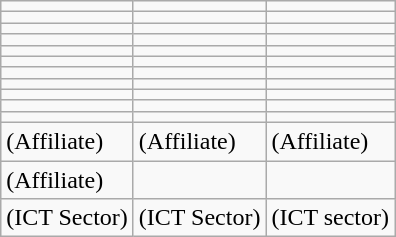<table class="wikitable">
<tr>
<td></td>
<td></td>
<td></td>
</tr>
<tr>
<td></td>
<td></td>
<td></td>
</tr>
<tr>
<td></td>
<td></td>
<td></td>
</tr>
<tr>
<td></td>
<td></td>
<td></td>
</tr>
<tr>
<td></td>
<td></td>
<td></td>
</tr>
<tr>
<td></td>
<td></td>
<td></td>
</tr>
<tr>
<td></td>
<td></td>
<td></td>
</tr>
<tr>
<td></td>
<td></td>
<td></td>
</tr>
<tr>
<td></td>
<td></td>
<td></td>
</tr>
<tr>
<td></td>
<td></td>
<td></td>
</tr>
<tr>
<td></td>
<td></td>
<td></td>
</tr>
<tr>
<td> (Affiliate)</td>
<td> (Affiliate)</td>
<td> (Affiliate)</td>
</tr>
<tr>
<td> (Affiliate)</td>
<td></td>
<td></td>
</tr>
<tr>
<td> (ICT Sector)</td>
<td> (ICT Sector)</td>
<td> (ICT sector)</td>
</tr>
</table>
